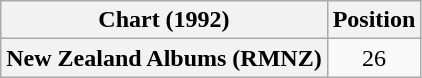<table class="wikitable plainrowheaders" style="text-align:center">
<tr>
<th scope="col">Chart (1992)</th>
<th scope="col">Position</th>
</tr>
<tr>
<th scope="row">New Zealand Albums (RMNZ)</th>
<td>26</td>
</tr>
</table>
